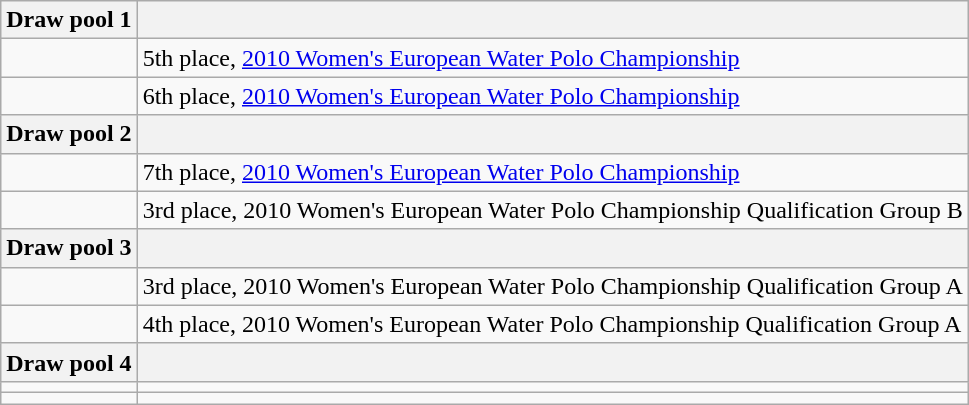<table class="wikitable">
<tr>
<th>Draw pool 1</th>
<th></th>
</tr>
<tr>
<td></td>
<td>5th place, <a href='#'>2010 Women's European Water Polo Championship</a></td>
</tr>
<tr>
<td></td>
<td>6th place, <a href='#'>2010 Women's European Water Polo Championship</a></td>
</tr>
<tr>
<th>Draw pool 2</th>
<th></th>
</tr>
<tr>
<td></td>
<td>7th place, <a href='#'>2010 Women's European Water Polo Championship</a></td>
</tr>
<tr>
<td></td>
<td>3rd place, 2010 Women's European Water Polo Championship Qualification Group B</td>
</tr>
<tr>
<th>Draw pool 3</th>
<th></th>
</tr>
<tr>
<td></td>
<td>3rd place, 2010 Women's European Water Polo Championship Qualification Group A</td>
</tr>
<tr>
<td></td>
<td>4th place, 2010 Women's European Water Polo Championship Qualification Group A</td>
</tr>
<tr>
<th>Draw pool 4</th>
<th></th>
</tr>
<tr>
<td></td>
<td></td>
</tr>
<tr>
<td></td>
<td></td>
</tr>
</table>
